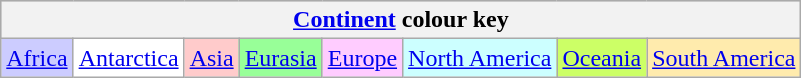<table class="wikitable" align="center">
<tr bgcolor="#CCCCCC">
<th colspan="8" align="center"><a href='#'>Continent</a> colour key</th>
</tr>
<tr>
<td bgcolor="#CCCCFF"><a href='#'>Africa</a></td>
<td bgcolor="#FFFFFF"><a href='#'>Antarctica</a></td>
<td bgcolor="#FFCBCB"><a href='#'>Asia</a></td>
<td bgcolor="#98FF98"><a href='#'>Eurasia</a></td>
<td bgcolor="#FFCCFF"><a href='#'>Europe</a></td>
<td bgcolor="#CCFFFF"><a href='#'>North America</a></td>
<td bgcolor="#CCFF66"><a href='#'>Oceania</a></td>
<td bgcolor="#FFEBAD"><a href='#'>South America</a></td>
</tr>
</table>
